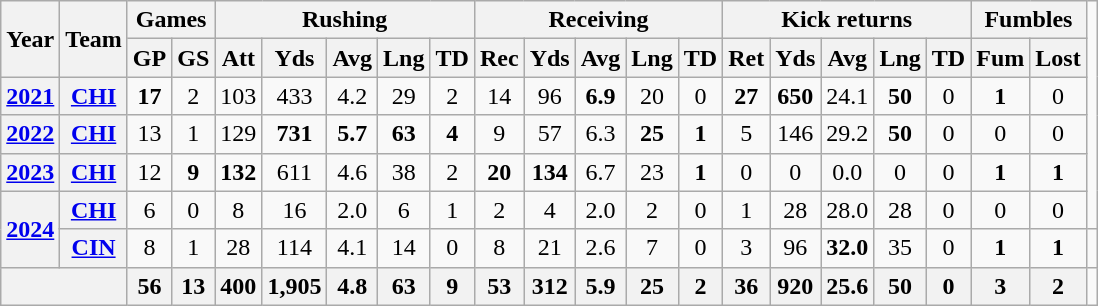<table class=wikitable style="text-align:center;">
<tr>
<th rowspan="2">Year</th>
<th rowspan="2">Team</th>
<th colspan="2">Games</th>
<th colspan="5">Rushing</th>
<th colspan="5">Receiving</th>
<th colspan="5">Kick returns</th>
<th colspan="2">Fumbles</th>
</tr>
<tr>
<th>GP</th>
<th>GS</th>
<th>Att</th>
<th>Yds</th>
<th>Avg</th>
<th>Lng</th>
<th>TD</th>
<th>Rec</th>
<th>Yds</th>
<th>Avg</th>
<th>Lng</th>
<th>TD</th>
<th>Ret</th>
<th>Yds</th>
<th>Avg</th>
<th>Lng</th>
<th>TD</th>
<th>Fum</th>
<th>Lost</th>
</tr>
<tr>
<th><a href='#'>2021</a></th>
<th><a href='#'>CHI</a></th>
<td><strong>17</strong></td>
<td>2</td>
<td>103</td>
<td>433</td>
<td>4.2</td>
<td>29</td>
<td>2</td>
<td>14</td>
<td>96</td>
<td><strong>6.9</strong></td>
<td>20</td>
<td>0</td>
<td><strong>27</strong></td>
<td><strong>650</strong></td>
<td>24.1</td>
<td><strong>50</strong></td>
<td>0</td>
<td><strong>1</strong></td>
<td>0</td>
</tr>
<tr>
<th><a href='#'>2022</a></th>
<th><a href='#'>CHI</a></th>
<td>13</td>
<td>1</td>
<td>129</td>
<td><strong>731</strong></td>
<td><strong>5.7</strong></td>
<td><strong>63</strong></td>
<td><strong>4</strong></td>
<td>9</td>
<td>57</td>
<td>6.3</td>
<td><strong>25</strong></td>
<td><strong>1</strong></td>
<td>5</td>
<td>146</td>
<td>29.2</td>
<td><strong>50</strong></td>
<td>0</td>
<td>0</td>
<td>0</td>
</tr>
<tr>
<th><a href='#'>2023</a></th>
<th><a href='#'>CHI</a></th>
<td>12</td>
<td><strong>9</strong></td>
<td><strong>132</strong></td>
<td>611</td>
<td>4.6</td>
<td>38</td>
<td>2</td>
<td><strong>20</strong></td>
<td><strong>134</strong></td>
<td>6.7</td>
<td>23</td>
<td><strong>1</strong></td>
<td>0</td>
<td>0</td>
<td>0.0</td>
<td>0</td>
<td>0</td>
<td><strong>1</strong></td>
<td><strong>1</strong></td>
</tr>
<tr>
<th rowspan="2"><a href='#'>2024</a></th>
<th><a href='#'>CHI</a></th>
<td>6</td>
<td>0</td>
<td>8</td>
<td>16</td>
<td>2.0</td>
<td>6</td>
<td>1</td>
<td>2</td>
<td>4</td>
<td>2.0</td>
<td>2</td>
<td>0</td>
<td>1</td>
<td>28</td>
<td>28.0</td>
<td>28</td>
<td>0</td>
<td>0</td>
<td>0</td>
</tr>
<tr>
<th><a href='#'>CIN</a></th>
<td>8</td>
<td>1</td>
<td>28</td>
<td>114</td>
<td>4.1</td>
<td>14</td>
<td>0</td>
<td>8</td>
<td>21</td>
<td>2.6</td>
<td>7</td>
<td>0</td>
<td>3</td>
<td>96</td>
<td><strong>32.0</strong></td>
<td>35</td>
<td>0</td>
<td><strong>1</strong></td>
<td><strong>1</strong></td>
<td></td>
</tr>
<tr>
<th colspan="2"></th>
<th>56</th>
<th>13</th>
<th>400</th>
<th>1,905</th>
<th>4.8</th>
<th>63</th>
<th>9</th>
<th>53</th>
<th>312</th>
<th>5.9</th>
<th>25</th>
<th>2</th>
<th>36</th>
<th>920</th>
<th>25.6</th>
<th>50</th>
<th>0</th>
<th>3</th>
<th>2</th>
</tr>
</table>
